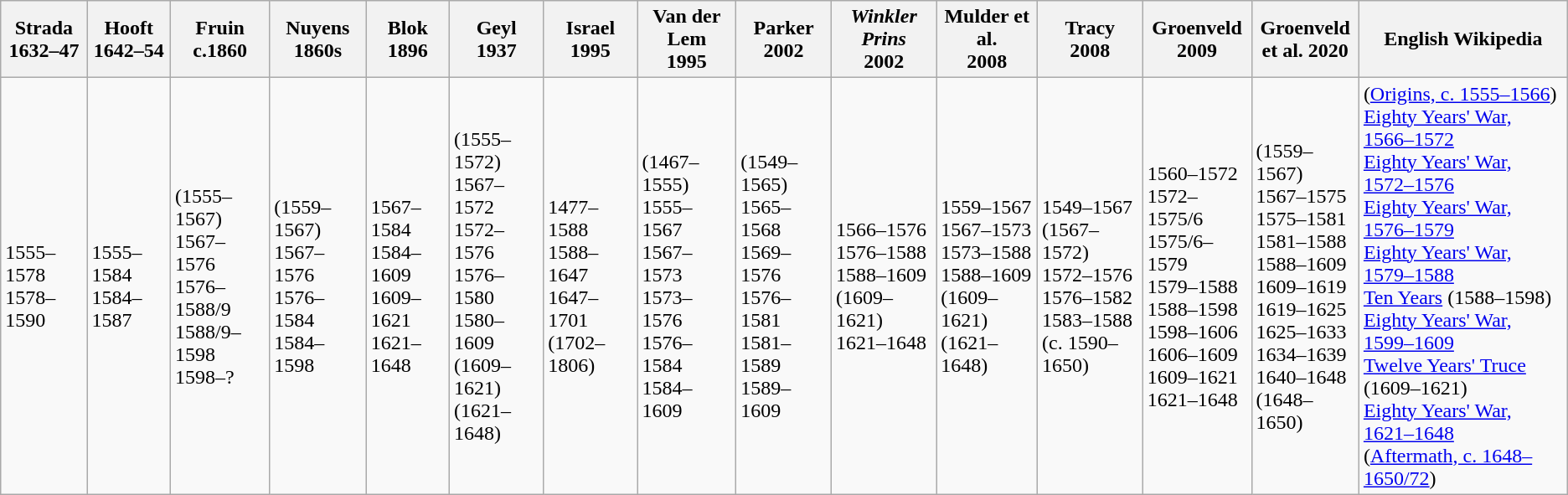<table class="wikitable">
<tr>
<th>Strada<br>1632–47</th>
<th>Hooft<br>1642–54</th>
<th>Fruin<br>c.1860</th>
<th>Nuyens<br>1860s</th>
<th>Blok<br>1896</th>
<th>Geyl<br>1937</th>
<th>Israel<br>1995</th>
<th>Van der Lem<br>1995</th>
<th>Parker<br>2002</th>
<th><em>Winkler Prins</em><br>2002</th>
<th>Mulder et al.<br>2008</th>
<th>Tracy<br>2008</th>
<th>Groenveld<br>2009</th>
<th>Groenveld<br>et al. 2020</th>
<th>English Wikipedia</th>
</tr>
<tr>
<td>1555–1578<br>1578–1590</td>
<td>1555–1584<br>1584–1587</td>
<td>(1555–1567)<br>1567–1576<br>1576–1588/9<br>1588/9–1598<br>1598–?</td>
<td>(1559–1567)<br>1567–1576<br>1576–1584<br>1584–1598</td>
<td>1567–1584<br>1584–1609<br>1609–1621<br>1621–1648</td>
<td>(1555–1572)<br>1567–1572<br>1572–1576<br>1576–1580<br>1580–1609<br>(1609–1621)<br>(1621–1648)</td>
<td>1477–1588<br>1588–1647<br>1647–1701<br>(1702–1806)</td>
<td>(1467–1555)<br>1555–1567<br>1567–1573<br>1573–1576<br>1576–1584<br>1584–1609</td>
<td>(1549–1565)<br>1565–1568<br>1569–1576<br>1576–1581<br>1581–1589<br>1589–1609</td>
<td>1566–1576<br>1576–1588<br>1588–1609<br>(1609–1621)<br>1621–1648</td>
<td>1559–1567<br>1567–1573<br>1573–1588<br>1588–1609<br>(1609–1621)<br>(1621–1648)</td>
<td>1549–1567<br>(1567–1572)<br>1572–1576<br>1576–1582<br>1583–1588<br>(c. 1590–1650)</td>
<td>1560–1572<br>1572–1575/6<br>1575/6–1579<br>1579–1588<br>1588–1598<br>1598–1606<br>1606–1609<br>1609–1621<br>1621–1648</td>
<td>(1559–1567)<br>1567–1575<br>1575–1581<br>1581–1588<br>1588–1609<br>1609–1619<br>1619–1625<br>1625–1633<br>1634–1639<br>1640–1648<br>(1648–1650)</td>
<td>(<a href='#'>Origins, c. 1555–1566</a>)<br><a href='#'>Eighty Years' War, 1566–1572</a><br><a href='#'>Eighty Years' War, 1572–1576</a><br><a href='#'>Eighty Years' War, 1576–1579</a><br><a href='#'>Eighty Years' War, 1579–1588</a><br><a href='#'>Ten Years</a> (1588–1598)<br><a href='#'>Eighty Years' War, 1599–1609</a><br><a href='#'>Twelve Years' Truce</a> (1609–1621)<br><a href='#'>Eighty Years' War, 1621–1648</a><br>(<a href='#'>Aftermath, c. 1648–1650/72</a>)</td>
</tr>
</table>
